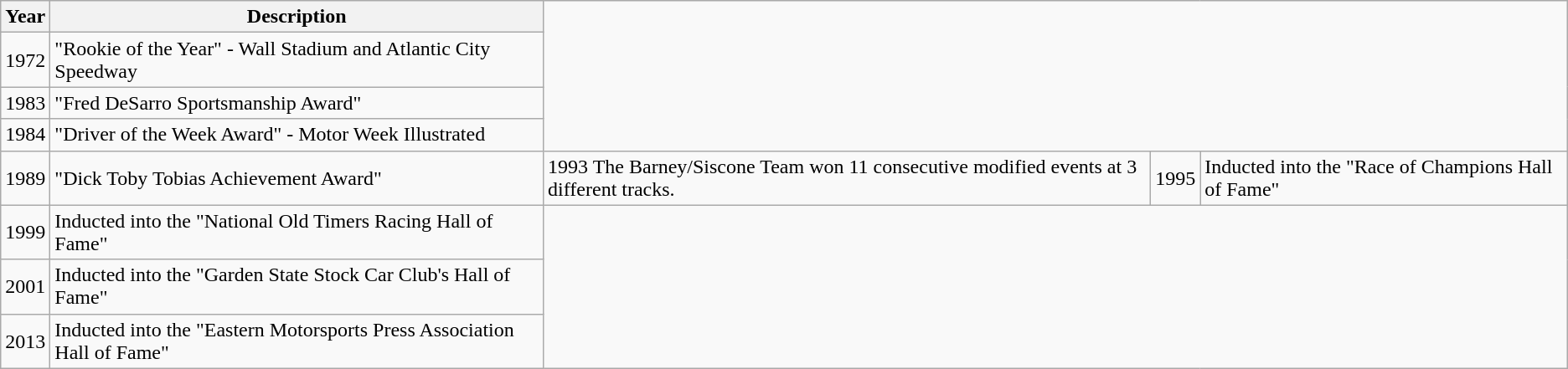<table class="wikitable">
<tr>
<th>Year</th>
<th>Description</th>
</tr>
<tr>
<td>1972</td>
<td>"Rookie of the Year" - Wall Stadium and Atlantic City Speedway</td>
</tr>
<tr>
<td>1983</td>
<td>"Fred DeSarro Sportsmanship Award"</td>
</tr>
<tr>
<td>1984</td>
<td>"Driver of the Week Award" - Motor Week Illustrated</td>
</tr>
<tr>
<td>1989</td>
<td>"Dick Toby Tobias Achievement Award"</td>
<td>1993 The Barney/Siscone Team won 11 consecutive modified events at 3 different tracks.</td>
<td>1995</td>
<td>Inducted into the "Race of Champions Hall of Fame"</td>
</tr>
<tr 12 time "Track Champion" at 4 different Speedways>
<td>1999</td>
<td>Inducted into the "National Old Timers Racing Hall of Fame"</td>
</tr>
<tr>
<td>2001</td>
<td>Inducted into the "Garden State Stock Car Club's Hall of Fame"</td>
</tr>
<tr>
<td>2013</td>
<td>Inducted into the "Eastern Motorsports Press Association Hall of Fame"</td>
</tr>
</table>
